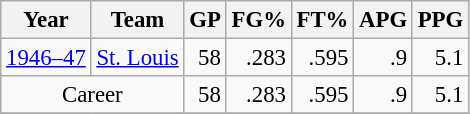<table class="wikitable sortable" style="font-size:95%; text-align:right;">
<tr>
<th>Year</th>
<th>Team</th>
<th>GP</th>
<th>FG%</th>
<th>FT%</th>
<th>APG</th>
<th>PPG</th>
</tr>
<tr>
<td style="text-align:left;"><a href='#'>1946–47</a></td>
<td style="text-align:left;"><a href='#'>St. Louis</a></td>
<td>58</td>
<td>.283</td>
<td>.595</td>
<td>.9</td>
<td>5.1</td>
</tr>
<tr>
<td style="text-align:center;" colspan="2">Career</td>
<td>58</td>
<td>.283</td>
<td>.595</td>
<td>.9</td>
<td>5.1</td>
</tr>
<tr>
</tr>
</table>
